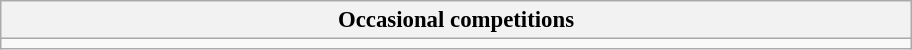<table class="wikitable sortable" style="font-size: 95%; text-align:center;">
<tr>
<th width="600">Occasional competitions</th>
</tr>
<tr>
<td></td>
</tr>
</table>
